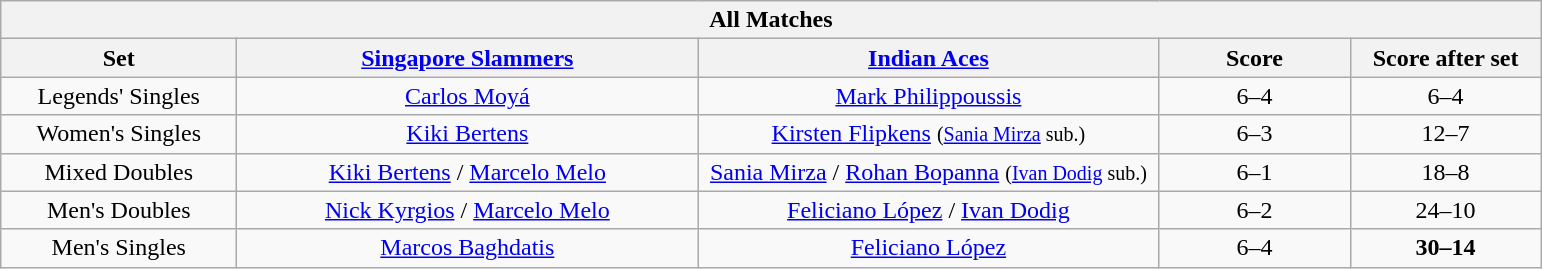<table class="wikitable collapsible collapsed" style="text-align: center">
<tr>
<th colspan="5">All Matches</th>
</tr>
<tr>
<th width=150>Set</th>
<th width=300><a href='#'>Singapore Slammers</a></th>
<th width=300><a href='#'>Indian Aces</a></th>
<th width=120>Score</th>
<th width=120>Score after set</th>
</tr>
<tr>
<td>Legends' Singles</td>
<td><a href='#'>Carlos Moyá</a></td>
<td><a href='#'>Mark Philippoussis</a></td>
<td>6–4</td>
<td>6–4</td>
</tr>
<tr>
<td>Women's Singles</td>
<td><a href='#'>Kiki Bertens</a></td>
<td><a href='#'>Kirsten Flipkens</a> <small>(<a href='#'>Sania Mirza</a> sub.)</small></td>
<td>6–3</td>
<td>12–7</td>
</tr>
<tr>
<td>Mixed Doubles</td>
<td><a href='#'>Kiki Bertens</a> / <a href='#'>Marcelo Melo</a></td>
<td><a href='#'>Sania Mirza</a> / <a href='#'>Rohan Bopanna</a> <small>(<a href='#'>Ivan Dodig</a> sub.)</small></td>
<td>6–1</td>
<td>18–8</td>
</tr>
<tr>
<td>Men's Doubles</td>
<td><a href='#'>Nick Kyrgios</a> / <a href='#'>Marcelo Melo</a></td>
<td><a href='#'>Feliciano López</a> / <a href='#'>Ivan Dodig</a></td>
<td>6–2</td>
<td>24–10</td>
</tr>
<tr>
<td>Men's Singles</td>
<td><a href='#'>Marcos Baghdatis</a></td>
<td><a href='#'>Feliciano López</a></td>
<td>6–4</td>
<td><strong>30–14</strong></td>
</tr>
</table>
